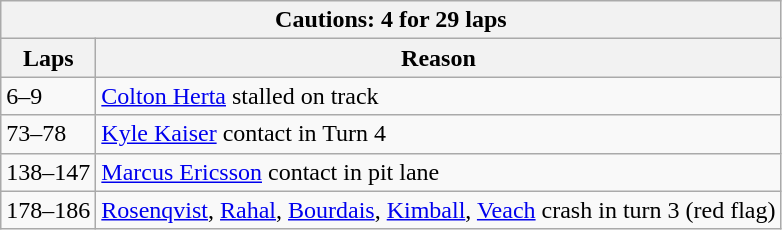<table class="wikitable">
<tr>
<th colspan=2>Cautions: 4 for 29 laps</th>
</tr>
<tr>
<th>Laps</th>
<th>Reason</th>
</tr>
<tr>
<td>6–9</td>
<td><a href='#'>Colton Herta</a> stalled on track</td>
</tr>
<tr>
<td>73–78</td>
<td><a href='#'>Kyle Kaiser</a> contact in Turn 4</td>
</tr>
<tr>
<td>138–147</td>
<td><a href='#'>Marcus Ericsson</a> contact in pit lane</td>
</tr>
<tr>
<td>178–186</td>
<td><a href='#'>Rosenqvist</a>, <a href='#'>Rahal</a>, <a href='#'>Bourdais</a>, <a href='#'>Kimball</a>, <a href='#'>Veach</a> crash in turn 3 (red flag)</td>
</tr>
</table>
